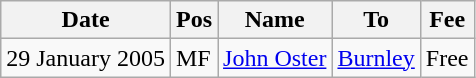<table class="wikitable">
<tr>
<th>Date</th>
<th>Pos</th>
<th>Name</th>
<th>To</th>
<th>Fee</th>
</tr>
<tr>
<td>29 January 2005</td>
<td>MF</td>
<td> <a href='#'>John Oster</a></td>
<td><a href='#'>Burnley</a></td>
<td>Free</td>
</tr>
</table>
